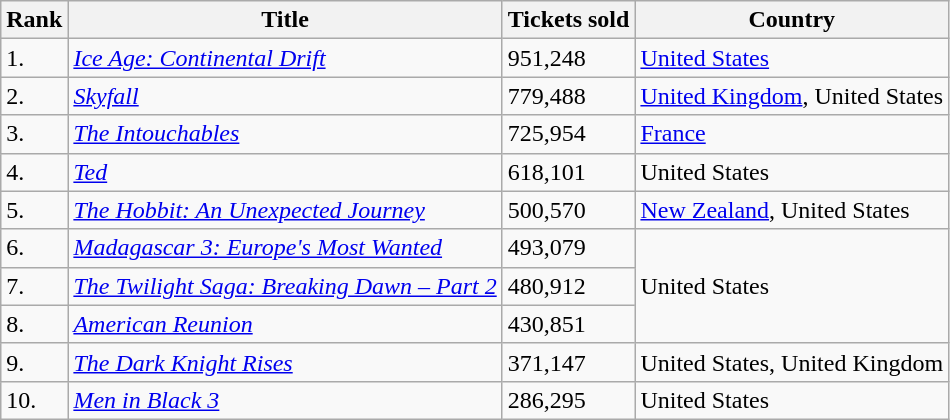<table class="wikitable sortable">
<tr>
<th>Rank</th>
<th>Title</th>
<th>Tickets sold</th>
<th>Country</th>
</tr>
<tr>
<td>1.</td>
<td><em><a href='#'>Ice Age: Continental Drift</a></em></td>
<td>951,248</td>
<td rowspan="1"><a href='#'>United States</a></td>
</tr>
<tr>
<td>2.</td>
<td><em><a href='#'>Skyfall</a></em></td>
<td>779,488</td>
<td rowspan="1"><a href='#'>United Kingdom</a>, United States</td>
</tr>
<tr>
<td>3.</td>
<td><em><a href='#'>The Intouchables</a></em></td>
<td>725,954</td>
<td rowspan="1"><a href='#'>France</a></td>
</tr>
<tr>
<td>4.</td>
<td><em><a href='#'>Ted</a></em></td>
<td>618,101</td>
<td rowspan="1">United States</td>
</tr>
<tr>
<td>5.</td>
<td><em><a href='#'>The Hobbit: An Unexpected Journey</a></em></td>
<td>500,570</td>
<td rowspan="1"><a href='#'>New Zealand</a>, United States</td>
</tr>
<tr>
<td>6.</td>
<td><em><a href='#'>Madagascar 3: Europe's Most Wanted</a></em></td>
<td>493,079</td>
<td rowspan="3">United States</td>
</tr>
<tr>
<td>7.</td>
<td><em><a href='#'>The Twilight Saga: Breaking Dawn – Part 2</a></em></td>
<td>480,912</td>
</tr>
<tr>
<td>8.</td>
<td><em><a href='#'>American Reunion</a></em></td>
<td>430,851</td>
</tr>
<tr>
<td>9.</td>
<td><em><a href='#'>The Dark Knight Rises</a></em></td>
<td>371,147</td>
<td rowspan="1">United States, United Kingdom</td>
</tr>
<tr>
<td>10.</td>
<td><em><a href='#'>Men in Black 3</a></em></td>
<td>286,295</td>
<td rowspan="1">United States</td>
</tr>
</table>
